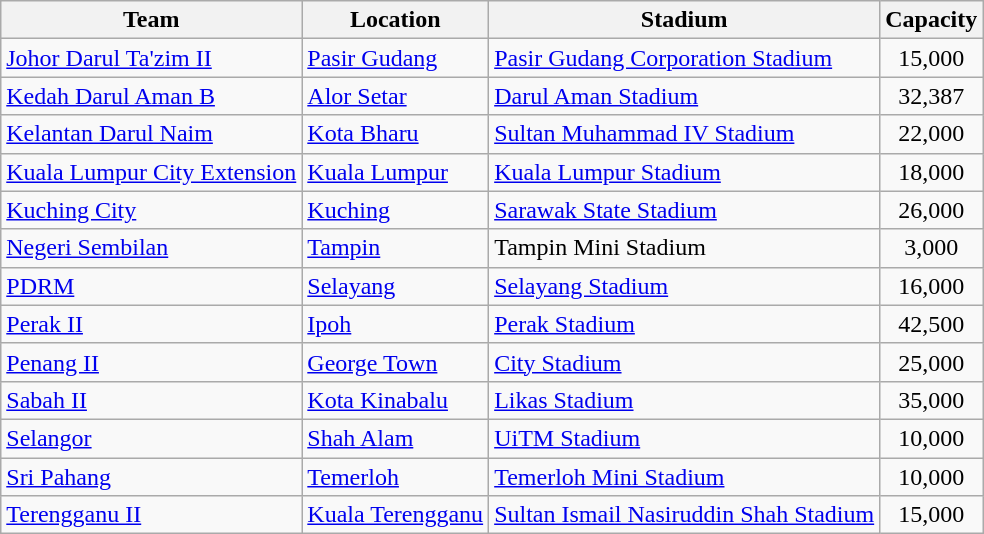<table class="wikitable sortable">
<tr>
<th>Team</th>
<th>Location</th>
<th>Stadium</th>
<th>Capacity</th>
</tr>
<tr>
<td><a href='#'>Johor Darul Ta'zim II</a></td>
<td><a href='#'>Pasir Gudang</a></td>
<td><a href='#'>Pasir Gudang Corporation Stadium</a></td>
<td align=center>15,000</td>
</tr>
<tr>
<td><a href='#'>Kedah Darul Aman B</a></td>
<td><a href='#'>Alor Setar</a></td>
<td><a href='#'>Darul Aman Stadium</a></td>
<td align=center>32,387</td>
</tr>
<tr>
<td><a href='#'>Kelantan Darul Naim</a></td>
<td><a href='#'>Kota Bharu</a></td>
<td><a href='#'>Sultan Muhammad IV Stadium</a></td>
<td align=center>22,000</td>
</tr>
<tr>
<td><a href='#'>Kuala Lumpur City Extension</a></td>
<td><a href='#'>Kuala Lumpur</a></td>
<td><a href='#'>Kuala Lumpur Stadium</a></td>
<td align=center>18,000</td>
</tr>
<tr>
<td><a href='#'>Kuching City</a></td>
<td><a href='#'>Kuching</a></td>
<td><a href='#'>Sarawak State Stadium</a></td>
<td align=center>26,000</td>
</tr>
<tr>
<td><a href='#'>Negeri Sembilan</a></td>
<td><a href='#'>Tampin</a></td>
<td>Tampin Mini Stadium</td>
<td align=center>3,000</td>
</tr>
<tr>
<td><a href='#'>PDRM</a></td>
<td><a href='#'>Selayang</a></td>
<td><a href='#'>Selayang Stadium</a></td>
<td align=center>16,000</td>
</tr>
<tr>
<td><a href='#'>Perak II</a></td>
<td><a href='#'>Ipoh</a></td>
<td><a href='#'>Perak Stadium</a></td>
<td align=center>42,500</td>
</tr>
<tr>
<td><a href='#'>Penang II</a></td>
<td><a href='#'>George Town</a></td>
<td><a href='#'>City Stadium</a></td>
<td align=center>25,000</td>
</tr>
<tr>
<td><a href='#'>Sabah II</a></td>
<td><a href='#'>Kota Kinabalu</a></td>
<td><a href='#'>Likas Stadium</a></td>
<td align=center>35,000</td>
</tr>
<tr>
<td><a href='#'>Selangor</a></td>
<td><a href='#'>Shah Alam</a></td>
<td><a href='#'>UiTM Stadium</a></td>
<td align=center>10,000</td>
</tr>
<tr>
<td><a href='#'>Sri Pahang</a></td>
<td><a href='#'>Temerloh</a></td>
<td><a href='#'>Temerloh Mini Stadium</a></td>
<td align=center>10,000</td>
</tr>
<tr>
<td><a href='#'>Terengganu II</a></td>
<td><a href='#'>Kuala Terengganu</a></td>
<td><a href='#'>Sultan Ismail Nasiruddin Shah Stadium</a></td>
<td align=center>15,000</td>
</tr>
</table>
